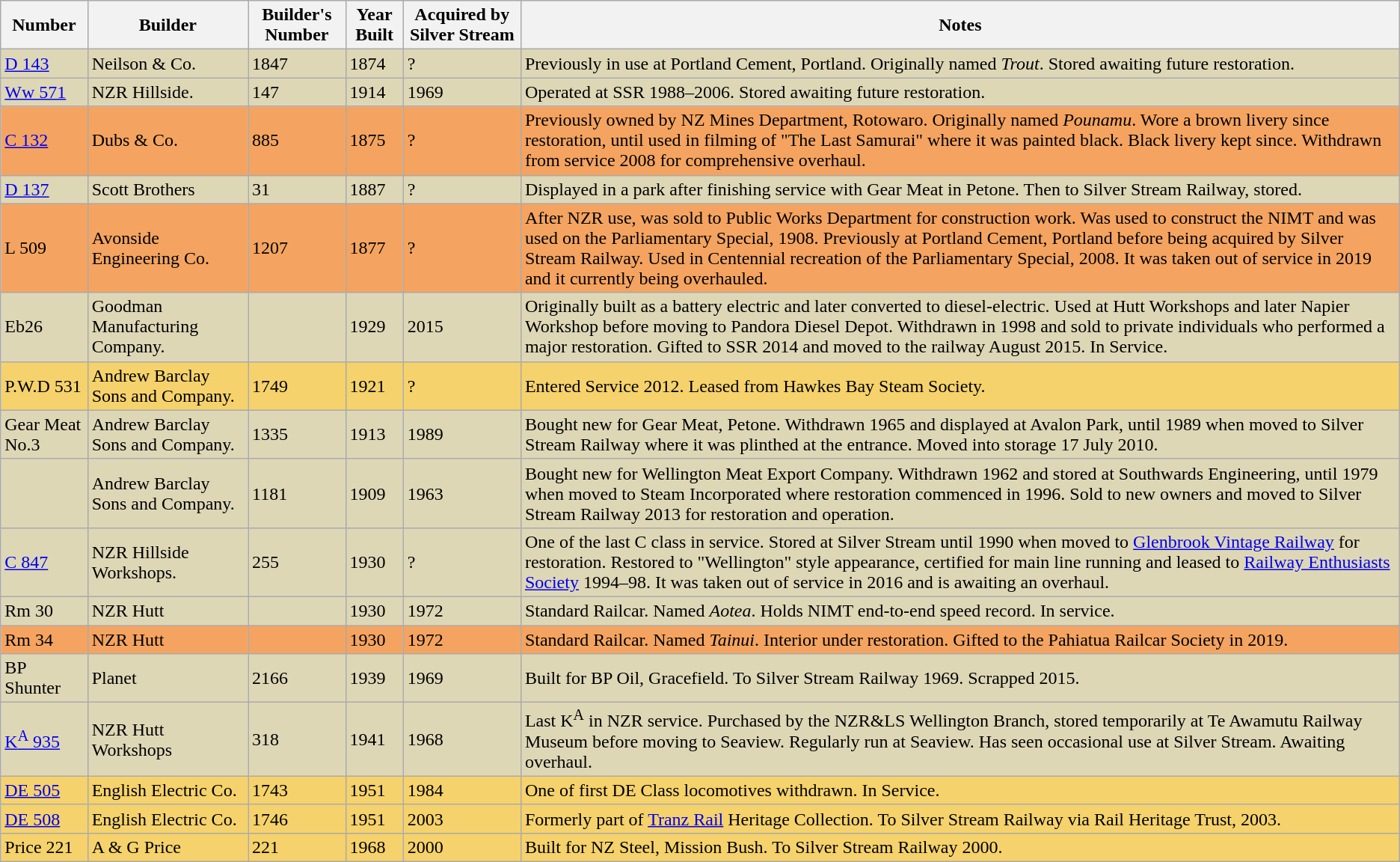<table class="sortable wikitable" border="1">
<tr>
<th>Number</th>
<th>Builder</th>
<th>Builder's Number</th>
<th>Year Built</th>
<th>Acquired by Silver Stream</th>
<th>Notes</th>
</tr>
<tr style="background:#DED7B6;">
<td><a href='#'>D 143</a></td>
<td>Neilson & Co.</td>
<td>1847</td>
<td>1874</td>
<td>?</td>
<td>Previously in use at Portland Cement, Portland. Originally named <em>Trout</em>. Stored awaiting future restoration.</td>
</tr>
<tr style="background:#DED7B6;">
<td><a href='#'>Ww 571</a></td>
<td>NZR Hillside.</td>
<td>147</td>
<td>1914</td>
<td>1969</td>
<td>Operated at SSR 1988–2006. Stored awaiting future restoration.</td>
</tr>
<tr style="background:#f4a460;">
<td><a href='#'>C 132</a></td>
<td>Dubs & Co.</td>
<td>885</td>
<td>1875</td>
<td>?</td>
<td>Previously owned by NZ Mines Department, Rotowaro. Originally named <em>Pounamu</em>. Wore a brown livery since restoration, until used in filming of "The Last Samurai" where it was painted black. Black livery kept since. Withdrawn from service 2008 for comprehensive overhaul.</td>
</tr>
<tr style="background:#DED7B6;">
<td><a href='#'>D 137</a></td>
<td>Scott Brothers</td>
<td>31</td>
<td>1887</td>
<td>?</td>
<td>Displayed in a park after finishing service with Gear Meat in Petone. Then to Silver Stream Railway, stored.</td>
</tr>
<tr style="background:#f4a460;">
<td>L 509</td>
<td>Avonside Engineering Co.</td>
<td>1207</td>
<td>1877</td>
<td>?</td>
<td>After NZR use, was sold to Public Works Department for construction work. Was used to construct the NIMT and was used on the Parliamentary Special, 1908. Previously at Portland Cement, Portland before being acquired by Silver Stream Railway. Used in Centennial recreation of the Parliamentary Special, 2008. It was taken out of service in 2019 and it currently being overhauled.</td>
</tr>
<tr style="background:#DED7B6;">
<td>Eb26</td>
<td>Goodman Manufacturing Company.</td>
<td></td>
<td>1929</td>
<td>2015</td>
<td>Originally built as a battery electric and later converted to diesel-electric. Used at Hutt Workshops and later Napier Workshop before moving to Pandora Diesel Depot. Withdrawn in 1998 and sold to private individuals who performed a major restoration. Gifted to SSR 2014 and moved to the railway August 2015. In Service.</td>
</tr>
<tr style="background:#F5D26C;">
<td>P.W.D 531</td>
<td>Andrew Barclay Sons and Company.</td>
<td>1749</td>
<td>1921</td>
<td>?</td>
<td>Entered Service 2012. Leased from Hawkes Bay Steam Society.</td>
</tr>
<tr style="background:#DED7B6;">
<td>Gear Meat No.3</td>
<td>Andrew Barclay Sons and Company.</td>
<td>1335</td>
<td>1913</td>
<td>1989</td>
<td>Bought new for Gear Meat, Petone. Withdrawn 1965 and displayed at Avalon Park, until 1989 when moved to Silver Stream Railway where it was plinthed at the entrance. Moved into storage 17 July 2010.</td>
</tr>
<tr style="background:#DED7B6;">
<td></td>
<td>Andrew Barclay Sons and Company.</td>
<td>1181</td>
<td>1909</td>
<td>1963</td>
<td>Bought new for Wellington Meat Export Company. Withdrawn 1962 and stored at Southwards Engineering, until 1979 when moved to Steam Incorporated where restoration commenced in 1996. Sold to new owners and moved to Silver Stream Railway 2013 for restoration and operation.</td>
</tr>
<tr style="background:#DED7B6;">
<td><a href='#'>C 847</a></td>
<td>NZR Hillside Workshops.</td>
<td>255</td>
<td>1930</td>
<td>?</td>
<td>One of the last C class in service. Stored at Silver Stream until 1990 when moved to <a href='#'>Glenbrook Vintage Railway</a> for restoration. Restored to "Wellington" style appearance, certified for main line running and leased to <a href='#'>Railway Enthusiasts Society</a> 1994–98. It was taken out of service in 2016 and is awaiting an overhaul.</td>
</tr>
<tr style="background:#DED7B6;">
<td>Rm 30</td>
<td>NZR Hutt</td>
<td></td>
<td>1930</td>
<td>1972</td>
<td>Standard Railcar. Named <em>Aotea</em>. Holds NIMT end-to-end speed record. In service.</td>
</tr>
<tr style="background:#f4a460;">
<td>Rm 34</td>
<td>NZR Hutt</td>
<td></td>
<td>1930</td>
<td>1972</td>
<td>Standard Railcar. Named <em>Tainui</em>. Interior under restoration. Gifted to the Pahiatua Railcar Society in 2019.</td>
</tr>
<tr style="background:#DED7B6;">
<td>BP Shunter</td>
<td>Planet</td>
<td>2166</td>
<td>1939</td>
<td>1969</td>
<td>Built for BP Oil, Gracefield. To Silver Stream Railway 1969. Scrapped 2015.</td>
</tr>
<tr style="background:#DED7B6;">
<td><a href='#'>K<sup>A</sup> 935</a></td>
<td>NZR Hutt Workshops</td>
<td>318</td>
<td>1941</td>
<td>1968</td>
<td>Last K<sup>A</sup> in NZR service. Purchased by the NZR&LS Wellington Branch, stored temporarily at Te Awamutu Railway Museum before moving to Seaview. Regularly run at Seaview. Has seen occasional use at Silver Stream. Awaiting overhaul.</td>
</tr>
<tr style="background:#F5D26C;">
<td><a href='#'>DE 505</a></td>
<td>English Electric Co.</td>
<td>1743</td>
<td>1951</td>
<td>1984</td>
<td>One of first DE Class locomotives withdrawn. In Service.</td>
</tr>
<tr style="background:#F5D26C;">
<td><a href='#'>DE 508</a></td>
<td>English Electric Co.</td>
<td>1746</td>
<td>1951</td>
<td>2003</td>
<td>Formerly part of <a href='#'>Tranz Rail</a> Heritage Collection. To Silver Stream Railway via Rail Heritage Trust, 2003.</td>
</tr>
<tr style="background:#F5D26C;">
<td>Price 221</td>
<td>A & G Price</td>
<td>221</td>
<td>1968</td>
<td>2000</td>
<td>Built for NZ Steel, Mission Bush. To Silver Stream Railway 2000.</td>
</tr>
</table>
